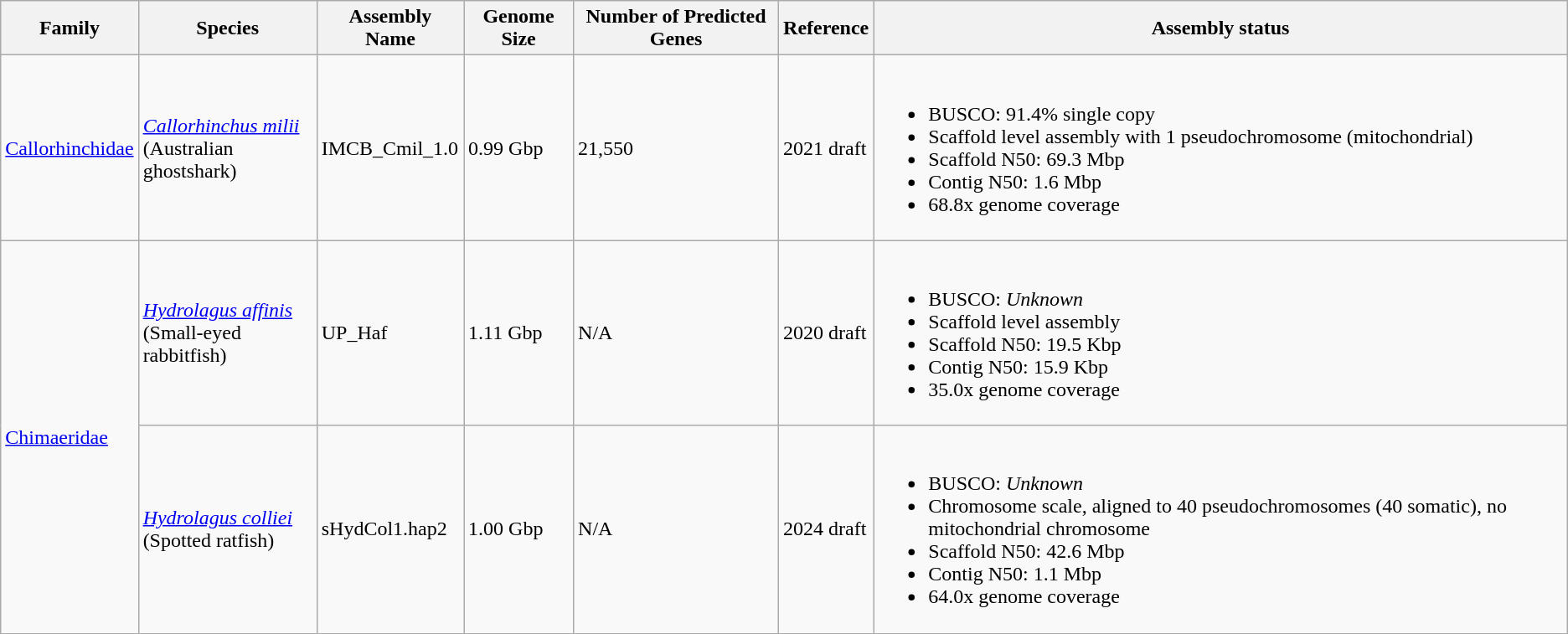<table class="wikitable sortable">
<tr>
<th>Family</th>
<th>Species</th>
<th>Assembly Name</th>
<th>Genome Size</th>
<th>Number of Predicted Genes</th>
<th>Reference</th>
<th>Assembly status</th>
</tr>
<tr>
<td><a href='#'>Callorhinchidae</a></td>
<td><em><a href='#'>Callorhinchus milii</a></em><br>(Australian ghostshark)</td>
<td>IMCB_Cmil_1.0</td>
<td>0.99 Gbp</td>
<td>21,550</td>
<td>2021 draft</td>
<td><br><ul><li>BUSCO: 91.4% single copy</li><li>Scaffold level assembly with 1 pseudochromosome (mitochondrial)</li><li>Scaffold N50: 69.3 Mbp</li><li>Contig N50: 1.6 Mbp</li><li>68.8x genome coverage</li></ul></td>
</tr>
<tr>
<td rowspan="2"><a href='#'>Chimaeridae</a></td>
<td><a href='#'><em>Hydrolagus affinis</em></a><br>(Small-eyed rabbitfish)</td>
<td>UP_Haf</td>
<td>1.11 Gbp</td>
<td>N/A</td>
<td>2020 draft</td>
<td><br><ul><li>BUSCO: <em>Unknown</em></li><li>Scaffold level assembly</li><li>Scaffold N50: 19.5 Kbp</li><li>Contig N50: 15.9 Kbp</li><li>35.0x genome coverage</li></ul></td>
</tr>
<tr>
<td><a href='#'><em>Hydrolagus colliei</em></a><br>(Spotted ratfish)</td>
<td>sHydCol1.hap2</td>
<td>1.00 Gbp</td>
<td>N/A</td>
<td>2024 draft</td>
<td><br><ul><li>BUSCO: <em>Unknown</em></li><li>Chromosome scale, aligned to 40 pseudochromosomes (40 somatic), no mitochondrial chromosome</li><li>Scaffold N50: 42.6 Mbp</li><li>Contig N50: 1.1 Mbp</li><li>64.0x genome coverage</li></ul></td>
</tr>
</table>
